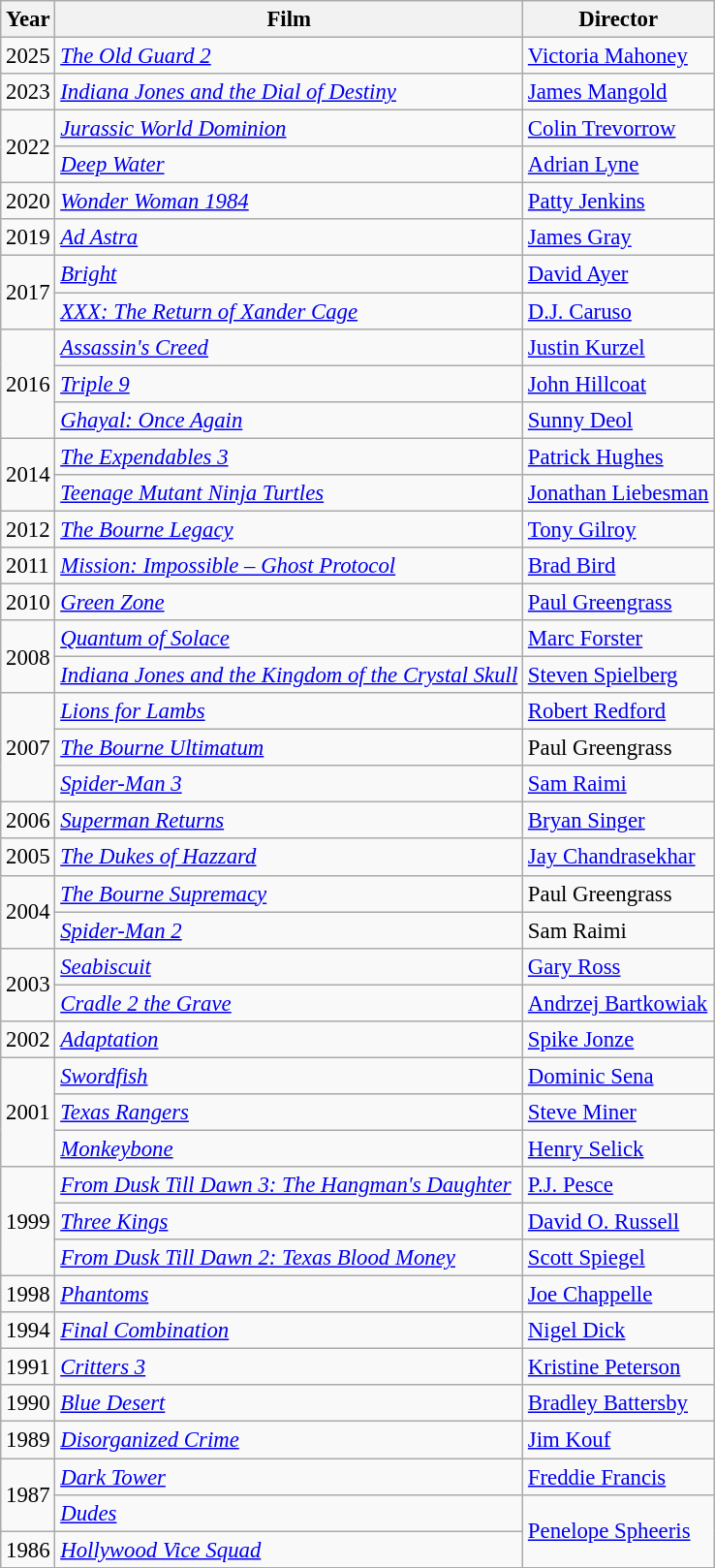<table class="wikitable" style="font-size: 95%;">
<tr>
<th>Year</th>
<th>Film</th>
<th>Director</th>
</tr>
<tr>
<td>2025</td>
<td><em><a href='#'>The Old Guard 2</a></em></td>
<td><a href='#'>Victoria Mahoney</a></td>
</tr>
<tr>
<td>2023</td>
<td><em><a href='#'>Indiana Jones and the Dial of Destiny</a></em></td>
<td><a href='#'>James Mangold</a></td>
</tr>
<tr>
<td rowspan="2">2022</td>
<td><em><a href='#'>Jurassic World Dominion</a></em></td>
<td><a href='#'>Colin Trevorrow</a></td>
</tr>
<tr>
<td><em><a href='#'>Deep Water</a></em></td>
<td><a href='#'>Adrian Lyne</a></td>
</tr>
<tr>
<td>2020</td>
<td><em><a href='#'>Wonder Woman 1984</a></em></td>
<td><a href='#'>Patty Jenkins</a></td>
</tr>
<tr>
<td>2019</td>
<td><em><a href='#'>Ad Astra</a></em></td>
<td><a href='#'>James Gray</a></td>
</tr>
<tr>
<td rowspan="2">2017</td>
<td><em><a href='#'>Bright</a></em></td>
<td><a href='#'>David Ayer</a></td>
</tr>
<tr>
<td><em><a href='#'>XXX: The Return of Xander Cage</a></em></td>
<td><a href='#'>D.J. Caruso</a></td>
</tr>
<tr>
<td rowspan="3">2016</td>
<td><em><a href='#'>Assassin's Creed</a></em></td>
<td><a href='#'>Justin Kurzel</a></td>
</tr>
<tr>
<td><em><a href='#'>Triple 9</a></em></td>
<td><a href='#'>John Hillcoat</a></td>
</tr>
<tr>
<td><em><a href='#'>Ghayal: Once Again</a></em></td>
<td><a href='#'>Sunny Deol</a></td>
</tr>
<tr>
<td rowspan="2">2014</td>
<td><em><a href='#'>The Expendables 3</a></em></td>
<td><a href='#'>Patrick Hughes</a></td>
</tr>
<tr>
<td><em><a href='#'>Teenage Mutant Ninja Turtles</a></em></td>
<td><a href='#'>Jonathan Liebesman</a></td>
</tr>
<tr>
<td>2012</td>
<td><em><a href='#'>The Bourne Legacy</a></em></td>
<td><a href='#'>Tony Gilroy</a></td>
</tr>
<tr>
<td>2011</td>
<td><em><a href='#'>Mission: Impossible – Ghost Protocol</a></em></td>
<td><a href='#'>Brad Bird</a></td>
</tr>
<tr>
<td>2010</td>
<td><em><a href='#'>Green Zone</a></em></td>
<td><a href='#'>Paul Greengrass</a></td>
</tr>
<tr>
<td rowspan="2">2008</td>
<td><em><a href='#'>Quantum of Solace</a></em></td>
<td><a href='#'>Marc Forster</a></td>
</tr>
<tr>
<td><em><a href='#'>Indiana Jones and the Kingdom of the Crystal Skull</a></em></td>
<td><a href='#'>Steven Spielberg</a></td>
</tr>
<tr>
<td rowspan="3">2007</td>
<td><em><a href='#'>Lions for Lambs</a></em></td>
<td><a href='#'>Robert Redford</a></td>
</tr>
<tr>
<td><em><a href='#'>The Bourne Ultimatum</a></em></td>
<td>Paul Greengrass</td>
</tr>
<tr>
<td><em><a href='#'>Spider-Man 3</a></em></td>
<td><a href='#'>Sam Raimi</a></td>
</tr>
<tr>
<td>2006</td>
<td><em><a href='#'>Superman Returns</a></em></td>
<td><a href='#'>Bryan Singer</a></td>
</tr>
<tr>
<td>2005</td>
<td><em><a href='#'>The Dukes of Hazzard</a></em></td>
<td><a href='#'>Jay Chandrasekhar</a></td>
</tr>
<tr>
<td rowspan="2">2004</td>
<td><em><a href='#'>The Bourne Supremacy</a></em></td>
<td>Paul Greengrass</td>
</tr>
<tr>
<td><em><a href='#'>Spider-Man 2</a></em></td>
<td>Sam Raimi</td>
</tr>
<tr>
<td rowspan="2">2003</td>
<td><em><a href='#'>Seabiscuit</a></em></td>
<td><a href='#'>Gary Ross</a></td>
</tr>
<tr>
<td><em><a href='#'>Cradle 2 the Grave</a></em></td>
<td><a href='#'>Andrzej Bartkowiak</a></td>
</tr>
<tr>
<td>2002</td>
<td><em><a href='#'>Adaptation</a></em></td>
<td><a href='#'>Spike Jonze</a></td>
</tr>
<tr>
<td rowspan="3">2001</td>
<td><em><a href='#'>Swordfish</a></em></td>
<td><a href='#'>Dominic Sena</a></td>
</tr>
<tr>
<td><em><a href='#'>Texas Rangers</a></em></td>
<td><a href='#'>Steve Miner</a></td>
</tr>
<tr>
<td><em><a href='#'>Monkeybone</a></em></td>
<td><a href='#'>Henry Selick</a></td>
</tr>
<tr>
<td rowspan="3">1999</td>
<td><em><a href='#'>From Dusk Till Dawn 3: The Hangman's Daughter</a></em></td>
<td><a href='#'>P.J. Pesce</a></td>
</tr>
<tr>
<td><em><a href='#'>Three Kings</a></em></td>
<td><a href='#'>David O. Russell</a></td>
</tr>
<tr>
<td><em><a href='#'>From Dusk Till Dawn 2: Texas Blood Money</a></em></td>
<td><a href='#'>Scott Spiegel</a></td>
</tr>
<tr>
<td>1998</td>
<td><em><a href='#'>Phantoms</a></em></td>
<td><a href='#'>Joe Chappelle</a></td>
</tr>
<tr>
<td>1994</td>
<td><em><a href='#'>Final Combination</a></em></td>
<td><a href='#'>Nigel Dick</a></td>
</tr>
<tr>
<td>1991</td>
<td><em><a href='#'>Critters 3</a></em></td>
<td><a href='#'>Kristine Peterson</a></td>
</tr>
<tr>
<td>1990</td>
<td><em><a href='#'>Blue Desert</a></em></td>
<td><a href='#'>Bradley Battersby</a></td>
</tr>
<tr>
<td>1989</td>
<td><em><a href='#'>Disorganized Crime</a></em></td>
<td><a href='#'>Jim Kouf</a></td>
</tr>
<tr>
<td rowspan="2">1987</td>
<td><em><a href='#'>Dark Tower</a></em></td>
<td><a href='#'>Freddie Francis</a></td>
</tr>
<tr>
<td><em><a href='#'>Dudes</a></em></td>
<td rowspan="2"><a href='#'>Penelope Spheeris</a></td>
</tr>
<tr>
<td>1986</td>
<td><em><a href='#'>Hollywood Vice Squad</a></em></td>
</tr>
<tr>
</tr>
</table>
